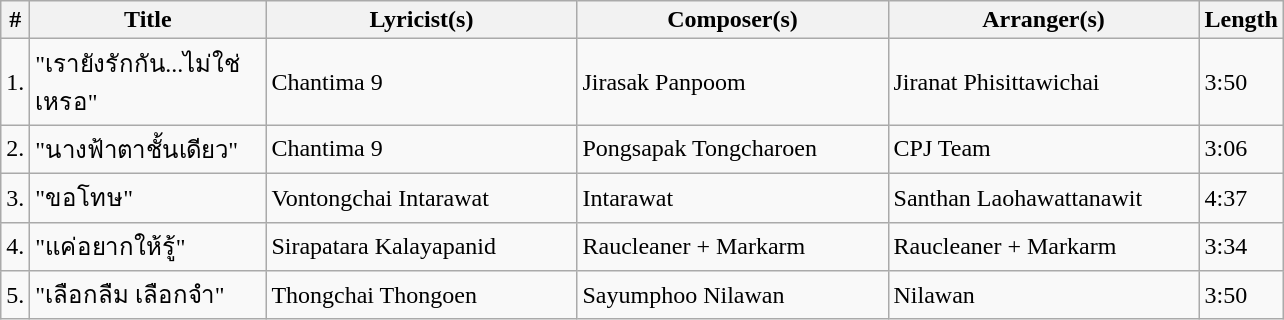<table class="wikitable">
<tr>
<th align="center">#</th>
<th align="center" width="150">Title</th>
<th align="center" width="200">Lyricist(s)</th>
<th align="center" width="200">Composer(s)</th>
<th align="center" width="200">Arranger(s)</th>
<th align="center">Length</th>
</tr>
<tr>
<td>1.</td>
<td>"เรายังรักกัน...ไม่ใช่เหรอ"</td>
<td>Chantima 9</td>
<td>Jirasak Panpoom</td>
<td>Jiranat Phisittawichai</td>
<td>3:50</td>
</tr>
<tr>
<td>2.</td>
<td>"นางฟ้าตาชั้นเดียว"</td>
<td>Chantima 9</td>
<td>Pongsapak Tongcharoen</td>
<td>CPJ Team</td>
<td>3:06</td>
</tr>
<tr>
<td>3.</td>
<td>"ขอโทษ"</td>
<td>Vontongchai Intarawat</td>
<td>Intarawat</td>
<td>Santhan Laohawattanawit</td>
<td>4:37</td>
</tr>
<tr>
<td>4.</td>
<td>"แค่อยากให้รู้"</td>
<td>Sirapatara Kalayapanid</td>
<td>Raucleaner + Markarm</td>
<td>Raucleaner + Markarm</td>
<td>3:34</td>
</tr>
<tr>
<td>5.</td>
<td>"เลือกลืม เลือกจำ"</td>
<td>Thongchai Thongoen</td>
<td>Sayumphoo Nilawan</td>
<td>Nilawan</td>
<td>3:50</td>
</tr>
</table>
